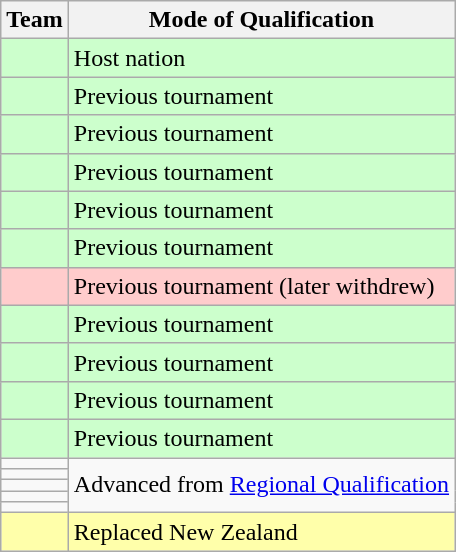<table class="wikitable sortable">
<tr>
<th>Team</th>
<th>Mode of Qualification</th>
</tr>
<tr style="background:#cfc;">
<td></td>
<td>Host nation</td>
</tr>
<tr style="background:#cfc;">
<td></td>
<td>Previous tournament</td>
</tr>
<tr style="background:#cfc;">
<td></td>
<td>Previous tournament</td>
</tr>
<tr style="background:#cfc;">
<td></td>
<td>Previous tournament</td>
</tr>
<tr style="background:#cfc;">
<td></td>
<td>Previous tournament</td>
</tr>
<tr style="background:#cfc;">
<td></td>
<td>Previous tournament</td>
</tr>
<tr style="background:#fcc;">
<td><s></s></td>
<td>Previous tournament (later withdrew)</td>
</tr>
<tr style="background:#cfc;">
<td></td>
<td>Previous tournament</td>
</tr>
<tr style="background:#cfc;">
<td></td>
<td>Previous tournament</td>
</tr>
<tr style="background:#cfc;">
<td></td>
<td>Previous tournament</td>
</tr>
<tr style="background:#cfc;">
<td></td>
<td>Previous tournament</td>
</tr>
<tr>
<td></td>
<td rowspan=5>Advanced from <a href='#'>Regional Qualification</a></td>
</tr>
<tr>
<td></td>
</tr>
<tr>
<td></td>
</tr>
<tr>
<td></td>
</tr>
<tr>
<td></td>
</tr>
<tr style="background:#ffa;">
<td></td>
<td>Replaced New Zealand</td>
</tr>
</table>
